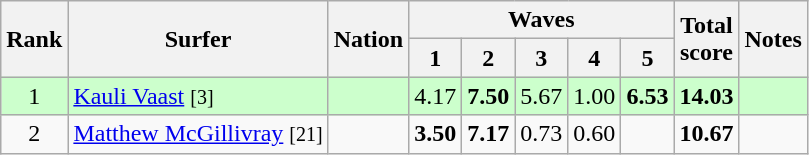<table class="wikitable sortable" style="text-align:center">
<tr>
<th rowspan=2>Rank</th>
<th rowspan=2>Surfer</th>
<th rowspan=2>Nation</th>
<th colspan=5>Waves</th>
<th rowspan=2>Total<br>score</th>
<th rowspan=2>Notes</th>
</tr>
<tr>
<th>1</th>
<th>2</th>
<th>3</th>
<th>4</th>
<th>5</th>
</tr>
<tr bgcolor=ccffcc>
<td>1</td>
<td align=left><a href='#'>Kauli Vaast</a> <small>[3]</small></td>
<td align=left></td>
<td>4.17</td>
<td><strong>7.50</strong></td>
<td>5.67</td>
<td>1.00</td>
<td><strong>6.53</strong></td>
<td><strong>14.03</strong></td>
<td></td>
</tr>
<tr>
<td>2</td>
<td align=left><a href='#'>Matthew McGillivray</a> <small>[21]</small></td>
<td align=left></td>
<td><strong>3.50</strong></td>
<td><strong>7.17</strong></td>
<td>0.73</td>
<td>0.60</td>
<td></td>
<td><strong>10.67</strong></td>
<td></td>
</tr>
</table>
